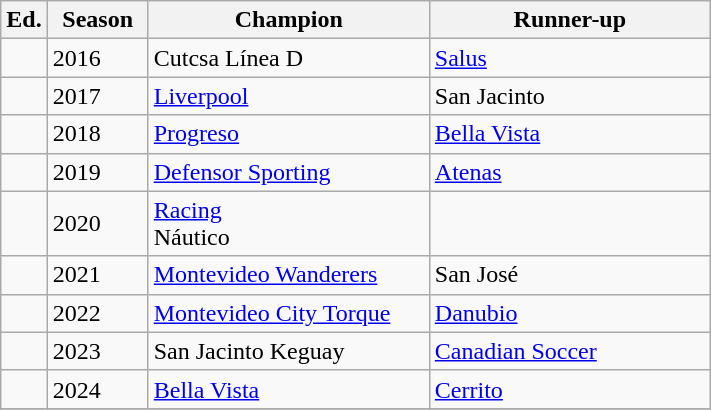<table class="wikitable sortable">
<tr>
<th width=px>Ed.</th>
<th width=60px>Season</th>
<th width=180px>Champion</th>
<th width=180px>Runner-up</th>
</tr>
<tr>
<td></td>
<td>2016</td>
<td>Cutcsa Línea D</td>
<td><a href='#'>Salus</a></td>
</tr>
<tr>
<td></td>
<td>2017</td>
<td><a href='#'>Liverpool</a></td>
<td>San Jacinto</td>
</tr>
<tr>
<td></td>
<td>2018</td>
<td><a href='#'>Progreso</a></td>
<td><a href='#'>Bella Vista</a></td>
</tr>
<tr>
<td></td>
<td>2019</td>
<td><a href='#'>Defensor Sporting</a></td>
<td><a href='#'>Atenas</a></td>
</tr>
<tr>
<td></td>
<td>2020</td>
<td><a href='#'>Racing</a> <br> Náutico</td>
<td></td>
</tr>
<tr>
<td></td>
<td>2021</td>
<td><a href='#'>Montevideo Wanderers</a></td>
<td>San José</td>
</tr>
<tr>
<td></td>
<td>2022</td>
<td><a href='#'>Montevideo City Torque</a></td>
<td><a href='#'>Danubio</a></td>
</tr>
<tr>
<td></td>
<td>2023</td>
<td>San Jacinto Keguay</td>
<td><a href='#'>Canadian Soccer</a></td>
</tr>
<tr>
<td></td>
<td>2024</td>
<td><a href='#'>Bella Vista</a></td>
<td><a href='#'>Cerrito</a></td>
</tr>
<tr>
</tr>
</table>
